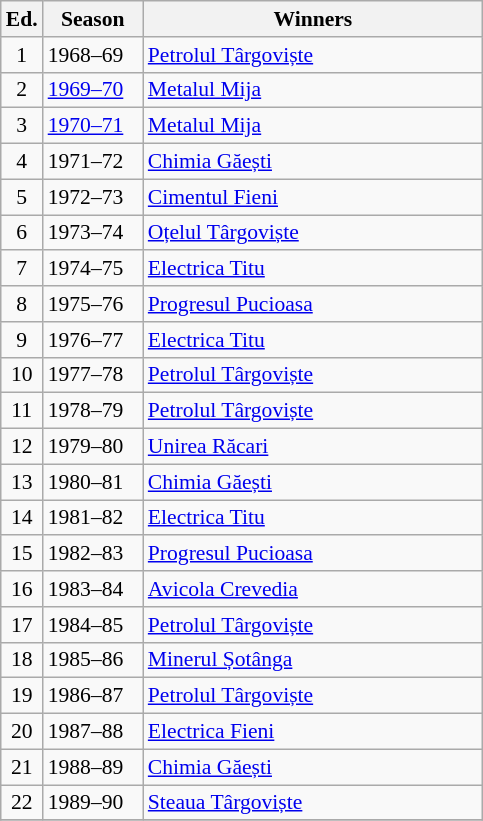<table class="wikitable" style="font-size:90%">
<tr>
<th><abbr>Ed.</abbr></th>
<th width="60">Season</th>
<th width="220">Winners</th>
</tr>
<tr>
<td align=center>1</td>
<td>1968–69</td>
<td><a href='#'>Petrolul Târgoviște</a></td>
</tr>
<tr>
<td align=center>2</td>
<td><a href='#'>1969–70</a></td>
<td><a href='#'>Metalul Mija</a></td>
</tr>
<tr>
<td align=center>3</td>
<td><a href='#'>1970–71</a></td>
<td><a href='#'>Metalul Mija</a></td>
</tr>
<tr>
<td align=center>4</td>
<td>1971–72</td>
<td><a href='#'>Chimia Găești</a></td>
</tr>
<tr>
<td align=center>5</td>
<td>1972–73</td>
<td><a href='#'>Cimentul Fieni</a></td>
</tr>
<tr>
<td align=center>6</td>
<td>1973–74</td>
<td><a href='#'>Oțelul Târgoviște</a></td>
</tr>
<tr>
<td align=center>7</td>
<td>1974–75</td>
<td><a href='#'>Electrica Titu</a></td>
</tr>
<tr>
<td align=center>8</td>
<td>1975–76</td>
<td><a href='#'>Progresul Pucioasa</a></td>
</tr>
<tr>
<td align=center>9</td>
<td>1976–77</td>
<td><a href='#'>Electrica Titu</a></td>
</tr>
<tr>
<td align=center>10</td>
<td>1977–78</td>
<td><a href='#'>Petrolul Târgoviște</a></td>
</tr>
<tr>
<td align=center>11</td>
<td>1978–79</td>
<td><a href='#'>Petrolul Târgoviște</a></td>
</tr>
<tr>
<td align=center>12</td>
<td>1979–80</td>
<td><a href='#'>Unirea Răcari</a></td>
</tr>
<tr>
<td align=center>13</td>
<td>1980–81</td>
<td><a href='#'>Chimia Găești</a></td>
</tr>
<tr>
<td align=center>14</td>
<td>1981–82</td>
<td><a href='#'>Electrica Titu</a></td>
</tr>
<tr>
<td align=center>15</td>
<td>1982–83</td>
<td><a href='#'>Progresul Pucioasa</a></td>
</tr>
<tr>
<td align=center>16</td>
<td>1983–84</td>
<td><a href='#'>Avicola Crevedia</a></td>
</tr>
<tr>
<td align=center>17</td>
<td>1984–85</td>
<td><a href='#'>Petrolul Târgoviște</a></td>
</tr>
<tr>
<td align=center>18</td>
<td>1985–86</td>
<td><a href='#'>Minerul Șotânga</a></td>
</tr>
<tr>
<td align=center>19</td>
<td>1986–87</td>
<td><a href='#'>Petrolul Târgoviște</a></td>
</tr>
<tr>
<td align=center>20</td>
<td>1987–88</td>
<td><a href='#'>Electrica Fieni</a></td>
</tr>
<tr>
<td align=center>21</td>
<td>1988–89</td>
<td><a href='#'>Chimia Găești</a></td>
</tr>
<tr>
<td align=center>22</td>
<td>1989–90</td>
<td><a href='#'>Steaua Târgoviște</a></td>
</tr>
<tr>
</tr>
</table>
